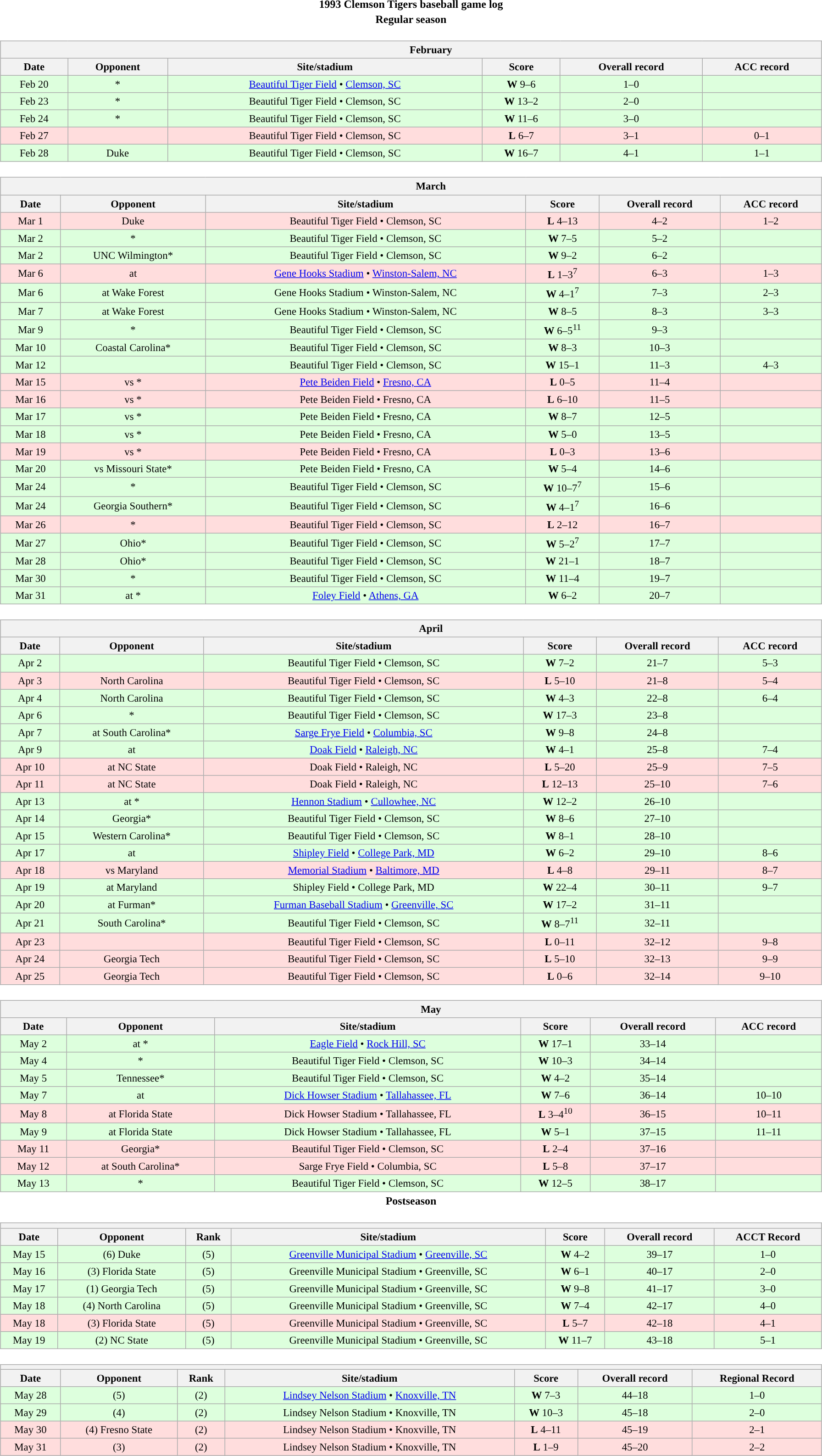<table class="toccolours" width=95% style="clear:both; margin:1.5em auto; text-align:center;">
<tr>
<th colspan=2>1993 Clemson Tigers baseball game log</th>
</tr>
<tr>
<th colspan=2>Regular season</th>
</tr>
<tr valign="top">
<td><br><table class="wikitable collapsible collapsed" style="margin:auto; width:100%; text-align:center; font-size:95%">
<tr>
<th colspan=12 style="padding-left:4em;">February</th>
</tr>
<tr>
<th>Date</th>
<th>Opponent</th>
<th>Site/stadium</th>
<th>Score</th>
<th>Overall record</th>
<th>ACC record</th>
</tr>
<tr bgcolor=ddffdd>
<td>Feb 20</td>
<td>*</td>
<td><a href='#'>Beautiful Tiger Field</a> • <a href='#'>Clemson, SC</a></td>
<td><strong>W</strong> 9–6</td>
<td>1–0</td>
<td></td>
</tr>
<tr bgcolor=ddffdd>
<td>Feb 23</td>
<td>*</td>
<td>Beautiful Tiger Field • Clemson, SC</td>
<td><strong>W</strong> 13–2</td>
<td>2–0</td>
<td></td>
</tr>
<tr bgcolor=ddffdd>
<td>Feb 24</td>
<td>*</td>
<td>Beautiful Tiger Field • Clemson, SC</td>
<td><strong>W</strong> 11–6</td>
<td>3–0</td>
<td></td>
</tr>
<tr bgcolor=ffdddd>
<td>Feb 27</td>
<td></td>
<td>Beautiful Tiger Field • Clemson, SC</td>
<td><strong>L</strong> 6–7</td>
<td>3–1</td>
<td>0–1</td>
</tr>
<tr bgcolor=ddffdd>
<td>Feb 28</td>
<td>Duke</td>
<td>Beautiful Tiger Field • Clemson, SC</td>
<td><strong>W</strong> 16–7</td>
<td>4–1</td>
<td>1–1</td>
</tr>
</table>
</td>
</tr>
<tr>
<td><br><table class="wikitable collapsible collapsed" style="margin:auto; width:100%; text-align:center; font-size:95%">
<tr>
<th colspan=12 style="padding-left:4em;">March</th>
</tr>
<tr>
<th>Date</th>
<th>Opponent</th>
<th>Site/stadium</th>
<th>Score</th>
<th>Overall record</th>
<th>ACC record</th>
</tr>
<tr bgcolor=ffdddd>
<td>Mar 1</td>
<td>Duke</td>
<td>Beautiful Tiger Field • Clemson, SC</td>
<td><strong>L</strong> 4–13</td>
<td>4–2</td>
<td>1–2</td>
</tr>
<tr bgcolor=ddffdd>
<td>Mar 2</td>
<td>*</td>
<td>Beautiful Tiger Field • Clemson, SC</td>
<td><strong>W</strong> 7–5</td>
<td>5–2</td>
<td></td>
</tr>
<tr bgcolor=ddffdd>
<td>Mar 2</td>
<td>UNC Wilmington*</td>
<td>Beautiful Tiger Field • Clemson, SC</td>
<td><strong>W</strong> 9–2</td>
<td>6–2</td>
<td></td>
</tr>
<tr bgcolor=ffdddd>
<td>Mar 6</td>
<td>at </td>
<td><a href='#'>Gene Hooks Stadium</a> • <a href='#'>Winston-Salem, NC</a></td>
<td><strong>L</strong> 1–3<sup>7</sup></td>
<td>6–3</td>
<td>1–3</td>
</tr>
<tr bgcolor=ddffdd>
<td>Mar 6</td>
<td>at Wake Forest</td>
<td>Gene Hooks Stadium • Winston-Salem, NC</td>
<td><strong>W</strong> 4–1<sup>7</sup></td>
<td>7–3</td>
<td>2–3</td>
</tr>
<tr bgcolor=ddffdd>
<td>Mar 7</td>
<td>at Wake Forest</td>
<td>Gene Hooks Stadium • Winston-Salem, NC</td>
<td><strong>W</strong> 8–5</td>
<td>8–3</td>
<td>3–3</td>
</tr>
<tr bgcolor=ddffdd>
<td>Mar 9</td>
<td>*</td>
<td>Beautiful Tiger Field • Clemson, SC</td>
<td><strong>W</strong> 6–5<sup>11</sup></td>
<td>9–3</td>
<td></td>
</tr>
<tr bgcolor=ddffdd>
<td>Mar 10</td>
<td>Coastal Carolina*</td>
<td>Beautiful Tiger Field • Clemson, SC</td>
<td><strong>W</strong> 8–3</td>
<td>10–3</td>
<td></td>
</tr>
<tr bgcolor=ddffdd>
<td>Mar 12</td>
<td></td>
<td>Beautiful Tiger Field • Clemson, SC</td>
<td><strong>W</strong> 15–1</td>
<td>11–3</td>
<td>4–3</td>
</tr>
<tr bgcolor=ffdddd>
<td>Mar 15</td>
<td>vs *</td>
<td><a href='#'>Pete Beiden Field</a> • <a href='#'>Fresno, CA</a></td>
<td><strong>L</strong> 0–5</td>
<td>11–4</td>
<td></td>
</tr>
<tr bgcolor=ffdddd>
<td>Mar 16</td>
<td>vs *</td>
<td>Pete Beiden Field • Fresno, CA</td>
<td><strong>L</strong> 6–10</td>
<td>11–5</td>
<td></td>
</tr>
<tr bgcolor=ddffdd>
<td>Mar 17</td>
<td>vs *</td>
<td>Pete Beiden Field • Fresno, CA</td>
<td><strong>W</strong> 8–7</td>
<td>12–5</td>
<td></td>
</tr>
<tr bgcolor=ddffdd>
<td>Mar 18</td>
<td>vs *</td>
<td>Pete Beiden Field • Fresno, CA</td>
<td><strong>W</strong> 5–0</td>
<td>13–5</td>
<td></td>
</tr>
<tr bgcolor=ffdddd>
<td>Mar 19</td>
<td>vs *</td>
<td>Pete Beiden Field • Fresno, CA</td>
<td><strong>L</strong> 0–3</td>
<td>13–6</td>
<td></td>
</tr>
<tr bgcolor=ddffdd>
<td>Mar 20</td>
<td>vs Missouri State*</td>
<td>Pete Beiden Field • Fresno, CA</td>
<td><strong>W</strong> 5–4</td>
<td>14–6</td>
<td></td>
</tr>
<tr bgcolor=ddffdd>
<td>Mar 24</td>
<td>*</td>
<td>Beautiful Tiger Field • Clemson, SC</td>
<td><strong>W</strong> 10–7<sup>7</sup></td>
<td>15–6</td>
<td></td>
</tr>
<tr bgcolor=ddffdd>
<td>Mar 24</td>
<td>Georgia Southern*</td>
<td>Beautiful Tiger Field • Clemson, SC</td>
<td><strong>W</strong> 4–1<sup>7</sup></td>
<td>16–6</td>
<td></td>
</tr>
<tr bgcolor=ffdddd>
<td>Mar 26</td>
<td>*</td>
<td>Beautiful Tiger Field • Clemson, SC</td>
<td><strong>L</strong> 2–12</td>
<td>16–7</td>
<td></td>
</tr>
<tr bgcolor=ddffdd>
<td>Mar 27</td>
<td>Ohio*</td>
<td>Beautiful Tiger Field • Clemson, SC</td>
<td><strong>W</strong> 5–2<sup>7</sup></td>
<td>17–7</td>
<td></td>
</tr>
<tr bgcolor=ddffdd>
<td>Mar 28</td>
<td>Ohio*</td>
<td>Beautiful Tiger Field • Clemson, SC</td>
<td><strong>W</strong> 21–1</td>
<td>18–7</td>
<td></td>
</tr>
<tr bgcolor=ddffdd>
<td>Mar 30</td>
<td>*</td>
<td>Beautiful Tiger Field • Clemson, SC</td>
<td><strong>W</strong> 11–4</td>
<td>19–7</td>
<td></td>
</tr>
<tr bgcolor=ddffdd>
<td>Mar 31</td>
<td>at *</td>
<td><a href='#'>Foley Field</a> • <a href='#'>Athens, GA</a></td>
<td><strong>W</strong> 6–2</td>
<td>20–7</td>
<td></td>
</tr>
</table>
</td>
</tr>
<tr>
<td><br><table class="wikitable collapsible collapsed" style="margin:auto; width:100%; text-align:center; font-size:95%">
<tr>
<th colspan=12 style="padding-left:4em;">April</th>
</tr>
<tr>
<th>Date</th>
<th>Opponent</th>
<th>Site/stadium</th>
<th>Score</th>
<th>Overall record</th>
<th>ACC record</th>
</tr>
<tr bgcolor=ddffdd>
<td>Apr 2</td>
<td></td>
<td>Beautiful Tiger Field • Clemson, SC</td>
<td><strong>W</strong> 7–2</td>
<td>21–7</td>
<td>5–3</td>
</tr>
<tr bgcolor=ffdddd>
<td>Apr 3</td>
<td>North Carolina</td>
<td>Beautiful Tiger Field • Clemson, SC</td>
<td><strong>L</strong> 5–10</td>
<td>21–8</td>
<td>5–4</td>
</tr>
<tr bgcolor=ddffdd>
<td>Apr 4</td>
<td>North Carolina</td>
<td>Beautiful Tiger Field • Clemson, SC</td>
<td><strong>W</strong> 4–3</td>
<td>22–8</td>
<td>6–4</td>
</tr>
<tr bgcolor=ddffdd>
<td>Apr 6</td>
<td>*</td>
<td>Beautiful Tiger Field • Clemson, SC</td>
<td><strong>W</strong> 17–3</td>
<td>23–8</td>
<td></td>
</tr>
<tr bgcolor=ddffdd>
<td>Apr 7</td>
<td>at South Carolina*</td>
<td><a href='#'>Sarge Frye Field</a> • <a href='#'>Columbia, SC</a></td>
<td><strong>W</strong> 9–8</td>
<td>24–8</td>
<td></td>
</tr>
<tr bgcolor=ddffdd>
<td>Apr 9</td>
<td>at </td>
<td><a href='#'>Doak Field</a> • <a href='#'>Raleigh, NC</a></td>
<td><strong>W</strong> 4–1</td>
<td>25–8</td>
<td>7–4</td>
</tr>
<tr bgcolor=ffdddd>
<td>Apr 10</td>
<td>at NC State</td>
<td>Doak Field • Raleigh, NC</td>
<td><strong>L</strong> 5–20</td>
<td>25–9</td>
<td>7–5</td>
</tr>
<tr bgcolor=ffdddd>
<td>Apr 11</td>
<td>at NC State</td>
<td>Doak Field • Raleigh, NC</td>
<td><strong>L</strong> 12–13</td>
<td>25–10</td>
<td>7–6</td>
</tr>
<tr bgcolor=ddffdd>
<td>Apr 13</td>
<td>at *</td>
<td><a href='#'>Hennon Stadium</a> • <a href='#'>Cullowhee, NC</a></td>
<td><strong>W</strong> 12–2</td>
<td>26–10</td>
<td></td>
</tr>
<tr bgcolor=ddffdd>
<td>Apr 14</td>
<td>Georgia*</td>
<td>Beautiful Tiger Field • Clemson, SC</td>
<td><strong>W</strong> 8–6</td>
<td>27–10</td>
<td></td>
</tr>
<tr bgcolor=ddffdd>
<td>Apr 15</td>
<td>Western Carolina*</td>
<td>Beautiful Tiger Field • Clemson, SC</td>
<td><strong>W</strong> 8–1</td>
<td>28–10</td>
<td></td>
</tr>
<tr bgcolor=ddffdd>
<td>Apr 17</td>
<td>at </td>
<td><a href='#'>Shipley Field</a> • <a href='#'>College Park, MD</a></td>
<td><strong>W</strong> 6–2</td>
<td>29–10</td>
<td>8–6</td>
</tr>
<tr bgcolor=ffdddd>
<td>Apr 18</td>
<td>vs Maryland</td>
<td><a href='#'>Memorial Stadium</a> • <a href='#'>Baltimore, MD</a></td>
<td><strong>L</strong> 4–8</td>
<td>29–11</td>
<td>8–7</td>
</tr>
<tr bgcolor=ddffdd>
<td>Apr 19</td>
<td>at Maryland</td>
<td>Shipley Field • College Park, MD</td>
<td><strong>W</strong> 22–4</td>
<td>30–11</td>
<td>9–7</td>
</tr>
<tr bgcolor=ddffdd>
<td>Apr 20</td>
<td>at Furman*</td>
<td><a href='#'>Furman Baseball Stadium</a> • <a href='#'>Greenville, SC</a></td>
<td><strong>W</strong> 17–2</td>
<td>31–11</td>
<td></td>
</tr>
<tr bgcolor=ddffdd>
<td>Apr 21</td>
<td>South Carolina*</td>
<td>Beautiful Tiger Field • Clemson, SC</td>
<td><strong>W</strong> 8–7<sup>11</sup></td>
<td>32–11</td>
<td></td>
</tr>
<tr bgcolor=ffdddd>
<td>Apr 23</td>
<td></td>
<td>Beautiful Tiger Field • Clemson, SC</td>
<td><strong>L</strong> 0–11</td>
<td>32–12</td>
<td>9–8</td>
</tr>
<tr bgcolor=ffdddd>
<td>Apr 24</td>
<td>Georgia Tech</td>
<td>Beautiful Tiger Field • Clemson, SC</td>
<td><strong>L</strong> 5–10</td>
<td>32–13</td>
<td>9–9</td>
</tr>
<tr bgcolor=ffdddd>
<td>Apr 25</td>
<td>Georgia Tech</td>
<td>Beautiful Tiger Field • Clemson, SC</td>
<td><strong>L</strong> 0–6</td>
<td>32–14</td>
<td>9–10</td>
</tr>
</table>
</td>
</tr>
<tr>
<td><br><table class="wikitable collapsible collapsed" style="margin:auto; width:100%; text-align:center; font-size:95%">
<tr>
<th colspan=12 style="padding-left:4em;">May</th>
</tr>
<tr>
<th>Date</th>
<th>Opponent</th>
<th>Site/stadium</th>
<th>Score</th>
<th>Overall record</th>
<th>ACC record</th>
</tr>
<tr bgcolor=ddffdd>
<td>May 2</td>
<td>at *</td>
<td><a href='#'>Eagle Field</a> • <a href='#'>Rock Hill, SC</a></td>
<td><strong>W</strong> 17–1</td>
<td>33–14</td>
<td></td>
</tr>
<tr bgcolor=ddffdd>
<td>May 4</td>
<td>*</td>
<td>Beautiful Tiger Field • Clemson, SC</td>
<td><strong>W</strong> 10–3</td>
<td>34–14</td>
<td></td>
</tr>
<tr bgcolor=ddffdd>
<td>May 5</td>
<td>Tennessee*</td>
<td>Beautiful Tiger Field • Clemson, SC</td>
<td><strong>W</strong> 4–2</td>
<td>35–14</td>
<td></td>
</tr>
<tr bgcolor=ddffdd>
<td>May 7</td>
<td>at </td>
<td><a href='#'>Dick Howser Stadium</a> • <a href='#'>Tallahassee, FL</a></td>
<td><strong>W</strong> 7–6</td>
<td>36–14</td>
<td>10–10</td>
</tr>
<tr bgcolor=ffdddd>
<td>May 8</td>
<td>at Florida State</td>
<td>Dick Howser Stadium • Tallahassee, FL</td>
<td><strong>L</strong> 3–4<sup>10</sup></td>
<td>36–15</td>
<td>10–11</td>
</tr>
<tr bgcolor=ddffdd>
<td>May 9</td>
<td>at Florida State</td>
<td>Dick Howser Stadium • Tallahassee, FL</td>
<td><strong>W</strong> 5–1</td>
<td>37–15</td>
<td>11–11</td>
</tr>
<tr bgcolor=ffdddd>
<td>May 11</td>
<td>Georgia*</td>
<td>Beautiful Tiger Field • Clemson, SC</td>
<td><strong>L</strong> 2–4</td>
<td>37–16</td>
<td></td>
</tr>
<tr bgcolor=ffdddd>
<td>May 12</td>
<td>at South Carolina*</td>
<td>Sarge Frye Field • Columbia, SC</td>
<td><strong>L</strong> 5–8</td>
<td>37–17</td>
<td></td>
</tr>
<tr bgcolor=ddffdd>
<td>May 13</td>
<td>*</td>
<td>Beautiful Tiger Field • Clemson, SC</td>
<td><strong>W</strong> 12–5</td>
<td>38–17</td>
<td></td>
</tr>
</table>
</td>
</tr>
<tr>
<th colspan=2>Postseason</th>
</tr>
<tr>
<td><br><table class="wikitable collapsible collapsed" style="margin:auto; width:100%; text-align:center; font-size:95%">
<tr>
<th colspan=12 style="padding-left:4em;"><a href='#'></a></th>
</tr>
<tr>
<th>Date</th>
<th>Opponent</th>
<th>Rank</th>
<th>Site/stadium</th>
<th>Score</th>
<th>Overall record</th>
<th>ACCT Record</th>
</tr>
<tr bgcolor=ddffdd>
<td>May 15</td>
<td>(6) Duke</td>
<td>(5)</td>
<td><a href='#'>Greenville Municipal Stadium</a> • <a href='#'>Greenville, SC</a></td>
<td><strong>W</strong> 4–2</td>
<td>39–17</td>
<td>1–0</td>
</tr>
<tr bgcolor=ddffdd>
<td>May 16</td>
<td>(3) Florida State</td>
<td>(5)</td>
<td>Greenville Municipal Stadium • Greenville, SC</td>
<td><strong>W</strong> 6–1</td>
<td>40–17</td>
<td>2–0</td>
</tr>
<tr bgcolor=ddffdd>
<td>May 17</td>
<td>(1) Georgia Tech</td>
<td>(5)</td>
<td>Greenville Municipal Stadium • Greenville, SC</td>
<td><strong>W</strong> 9–8</td>
<td>41–17</td>
<td>3–0</td>
</tr>
<tr bgcolor=ddffdd>
<td>May 18</td>
<td>(4) North Carolina</td>
<td>(5)</td>
<td>Greenville Municipal Stadium • Greenville, SC</td>
<td><strong>W</strong> 7–4</td>
<td>42–17</td>
<td>4–0</td>
</tr>
<tr bgcolor=ffdddd>
<td>May 18</td>
<td>(3) Florida State</td>
<td>(5)</td>
<td>Greenville Municipal Stadium • Greenville, SC</td>
<td><strong>L</strong> 5–7</td>
<td>42–18</td>
<td>4–1</td>
</tr>
<tr bgcolor=ddffdd>
<td>May 19</td>
<td>(2) NC State</td>
<td>(5)</td>
<td>Greenville Municipal Stadium • Greenville, SC</td>
<td><strong>W</strong> 11–7</td>
<td>43–18</td>
<td>5–1</td>
</tr>
</table>
</td>
</tr>
<tr>
<td><br><table class="wikitable collapsible collapsed" style="margin:auto; width:100%; text-align:center; font-size:95%">
<tr>
<th colspan=12 style="padding-left:4em;"><a href='#'></a></th>
</tr>
<tr>
<th>Date</th>
<th>Opponent</th>
<th>Rank</th>
<th>Site/stadium</th>
<th>Score</th>
<th>Overall record</th>
<th>Regional Record</th>
</tr>
<tr bgcolor=ddffdd>
<td>May 28</td>
<td>(5) </td>
<td>(2)</td>
<td><a href='#'>Lindsey Nelson Stadium</a> • <a href='#'>Knoxville, TN</a></td>
<td><strong>W</strong> 7–3</td>
<td>44–18</td>
<td>1–0</td>
</tr>
<tr bgcolor=ddffdd>
<td>May 29</td>
<td>(4) </td>
<td>(2)</td>
<td>Lindsey Nelson Stadium • Knoxville, TN</td>
<td><strong>W</strong> 10–3</td>
<td>45–18</td>
<td>2–0</td>
</tr>
<tr bgcolor=ffdddd>
<td>May 30</td>
<td>(4) Fresno State</td>
<td>(2)</td>
<td>Lindsey Nelson Stadium • Knoxville, TN</td>
<td><strong>L</strong> 4–11</td>
<td>45–19</td>
<td>2–1</td>
</tr>
<tr bgcolor=ffdddd>
<td>May 31</td>
<td>(3) </td>
<td>(2)</td>
<td>Lindsey Nelson Stadium • Knoxville, TN</td>
<td><strong>L</strong> 1–9</td>
<td>45–20</td>
<td>2–2</td>
</tr>
</table>
</td>
</tr>
</table>
